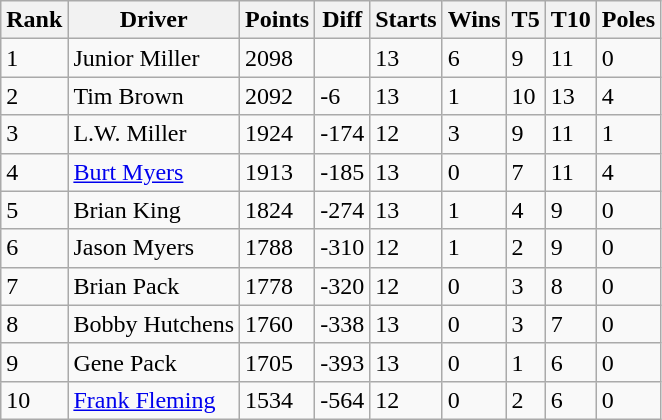<table class="wikitable">
<tr>
<th>Rank</th>
<th>Driver</th>
<th>Points</th>
<th>Diff</th>
<th>Starts</th>
<th>Wins</th>
<th>T5</th>
<th>T10</th>
<th>Poles</th>
</tr>
<tr>
<td>1</td>
<td>Junior Miller</td>
<td>2098</td>
<td></td>
<td>13</td>
<td>6</td>
<td>9</td>
<td>11</td>
<td>0</td>
</tr>
<tr>
<td>2</td>
<td>Tim Brown</td>
<td>2092</td>
<td>-6</td>
<td>13</td>
<td>1</td>
<td>10</td>
<td>13</td>
<td>4</td>
</tr>
<tr>
<td>3</td>
<td>L.W. Miller</td>
<td>1924</td>
<td>-174</td>
<td>12</td>
<td>3</td>
<td>9</td>
<td>11</td>
<td>1</td>
</tr>
<tr>
<td>4</td>
<td><a href='#'>Burt Myers</a></td>
<td>1913</td>
<td>-185</td>
<td>13</td>
<td>0</td>
<td>7</td>
<td>11</td>
<td>4</td>
</tr>
<tr>
<td>5</td>
<td>Brian King</td>
<td>1824</td>
<td>-274</td>
<td>13</td>
<td>1</td>
<td>4</td>
<td>9</td>
<td>0</td>
</tr>
<tr>
<td>6</td>
<td>Jason Myers</td>
<td>1788</td>
<td>-310</td>
<td>12</td>
<td>1</td>
<td>2</td>
<td>9</td>
<td>0</td>
</tr>
<tr>
<td>7</td>
<td>Brian Pack</td>
<td>1778</td>
<td>-320</td>
<td>12</td>
<td>0</td>
<td>3</td>
<td>8</td>
<td>0</td>
</tr>
<tr>
<td>8</td>
<td>Bobby Hutchens</td>
<td>1760</td>
<td>-338</td>
<td>13</td>
<td>0</td>
<td>3</td>
<td>7</td>
<td>0</td>
</tr>
<tr>
<td>9</td>
<td>Gene Pack</td>
<td>1705</td>
<td>-393</td>
<td>13</td>
<td>0</td>
<td>1</td>
<td>6</td>
<td>0</td>
</tr>
<tr>
<td>10</td>
<td><a href='#'>Frank Fleming</a></td>
<td>1534</td>
<td>-564</td>
<td>12</td>
<td>0</td>
<td>2</td>
<td>6</td>
<td>0</td>
</tr>
</table>
